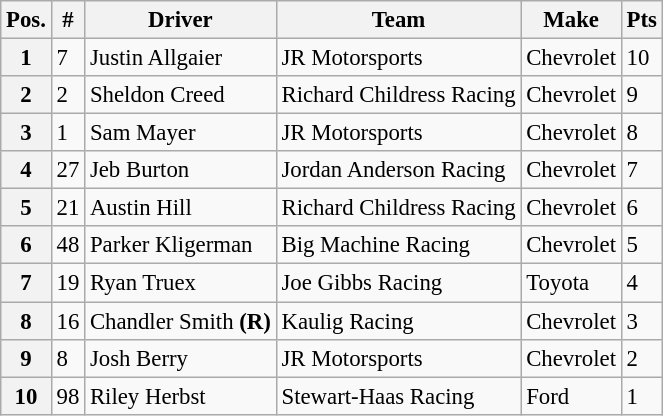<table class="wikitable" style="font-size:95%">
<tr>
<th>Pos.</th>
<th>#</th>
<th>Driver</th>
<th>Team</th>
<th>Make</th>
<th>Pts</th>
</tr>
<tr>
<th>1</th>
<td>7</td>
<td>Justin Allgaier</td>
<td>JR Motorsports</td>
<td>Chevrolet</td>
<td>10</td>
</tr>
<tr>
<th>2</th>
<td>2</td>
<td>Sheldon Creed</td>
<td>Richard Childress Racing</td>
<td>Chevrolet</td>
<td>9</td>
</tr>
<tr>
<th>3</th>
<td>1</td>
<td>Sam Mayer</td>
<td>JR Motorsports</td>
<td>Chevrolet</td>
<td>8</td>
</tr>
<tr>
<th>4</th>
<td>27</td>
<td>Jeb Burton</td>
<td>Jordan Anderson Racing</td>
<td>Chevrolet</td>
<td>7</td>
</tr>
<tr>
<th>5</th>
<td>21</td>
<td>Austin Hill</td>
<td>Richard Childress Racing</td>
<td>Chevrolet</td>
<td>6</td>
</tr>
<tr>
<th>6</th>
<td>48</td>
<td>Parker Kligerman</td>
<td>Big Machine Racing</td>
<td>Chevrolet</td>
<td>5</td>
</tr>
<tr>
<th>7</th>
<td>19</td>
<td>Ryan Truex</td>
<td>Joe Gibbs Racing</td>
<td>Toyota</td>
<td>4</td>
</tr>
<tr>
<th>8</th>
<td>16</td>
<td>Chandler Smith <strong>(R)</strong></td>
<td>Kaulig Racing</td>
<td>Chevrolet</td>
<td>3</td>
</tr>
<tr>
<th>9</th>
<td>8</td>
<td>Josh Berry</td>
<td>JR Motorsports</td>
<td>Chevrolet</td>
<td>2</td>
</tr>
<tr>
<th>10</th>
<td>98</td>
<td>Riley Herbst</td>
<td>Stewart-Haas Racing</td>
<td>Ford</td>
<td>1</td>
</tr>
</table>
